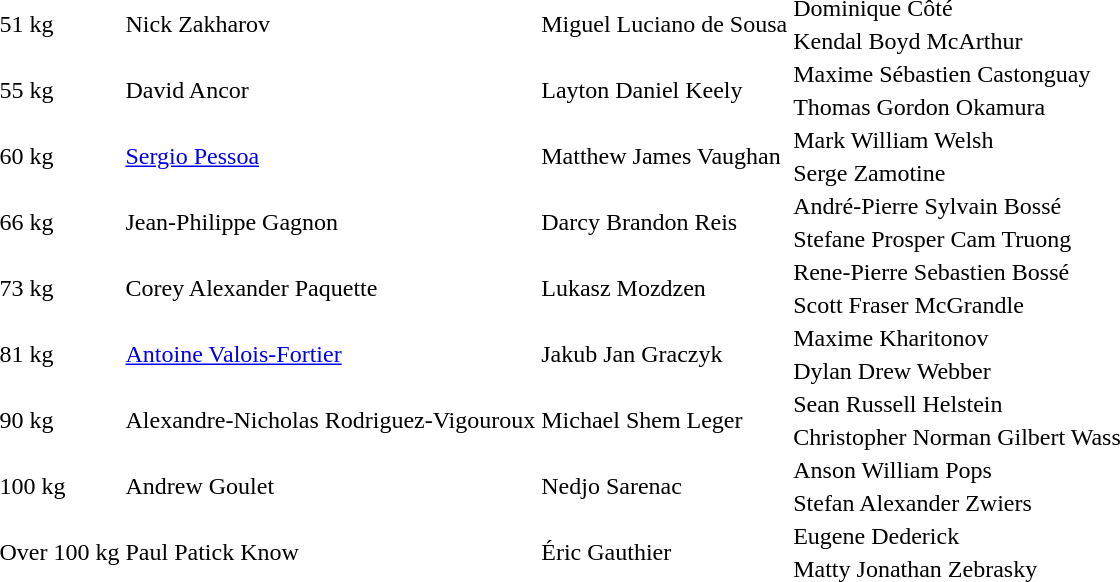<table>
<tr>
<td rowspan=2>51 kg</td>
<td rowspan=2> Nick Zakharov</td>
<td rowspan=2> Miguel Luciano de Sousa</td>
<td> Dominique Côté</td>
</tr>
<tr>
<td> Kendal Boyd McArthur</td>
</tr>
<tr>
<td rowspan=2>55 kg</td>
<td rowspan=2> David Ancor</td>
<td rowspan=2> Layton Daniel Keely</td>
<td> Maxime Sébastien Castonguay</td>
</tr>
<tr>
<td> Thomas Gordon Okamura</td>
</tr>
<tr>
<td rowspan=2>60 kg</td>
<td rowspan=2> <a href='#'>Sergio Pessoa</a></td>
<td rowspan=2> Matthew James Vaughan</td>
<td> Mark William Welsh</td>
</tr>
<tr>
<td> Serge Zamotine</td>
</tr>
<tr>
<td rowspan=2>66 kg</td>
<td rowspan=2> Jean-Philippe Gagnon</td>
<td rowspan=2> Darcy Brandon Reis</td>
<td> André-Pierre Sylvain Bossé</td>
</tr>
<tr>
<td> Stefane Prosper Cam Truong</td>
</tr>
<tr>
<td rowspan=2>73 kg</td>
<td rowspan=2> Corey Alexander Paquette</td>
<td rowspan=2> Lukasz Mozdzen</td>
<td> Rene-Pierre Sebastien Bossé</td>
</tr>
<tr>
<td> Scott Fraser McGrandle</td>
</tr>
<tr>
<td rowspan=2>81 kg</td>
<td rowspan=2> <a href='#'>Antoine Valois-Fortier</a></td>
<td rowspan=2> Jakub Jan Graczyk</td>
<td> Maxime Kharitonov</td>
</tr>
<tr>
<td> Dylan Drew Webber</td>
</tr>
<tr>
<td rowspan=2>90 kg</td>
<td rowspan=2> Alexandre-Nicholas Rodriguez-Vigouroux</td>
<td rowspan=2> Michael Shem Leger</td>
<td> Sean Russell Helstein</td>
</tr>
<tr>
<td> Christopher Norman Gilbert Wass</td>
</tr>
<tr>
<td rowspan=2>100 kg</td>
<td rowspan=2> Andrew Goulet</td>
<td rowspan=2> Nedjo Sarenac</td>
<td> Anson William Pops</td>
</tr>
<tr>
<td> Stefan Alexander Zwiers</td>
</tr>
<tr>
<td rowspan=2>Over 100 kg</td>
<td rowspan=2> Paul Patick Know</td>
<td rowspan=2> Éric Gauthier</td>
<td> Eugene Dederick</td>
</tr>
<tr>
<td> Matty Jonathan Zebrasky</td>
</tr>
</table>
